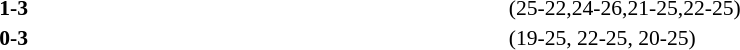<table width=100% cellspacing=1>
<tr>
<th width=20%></th>
<th width=12%></th>
<th width=20%></th>
<th width=33%></th>
<td></td>
</tr>
<tr style=font-size:90%>
<td align=right></td>
<td align=center><strong>1-3</strong></td>
<td></td>
<td>(25-22,24-26,21-25,22-25)</td>
<td></td>
</tr>
<tr style=font-size:90%>
<td align=right></td>
<td align=center><strong>0-3</strong></td>
<td></td>
<td>(19-25, 22-25, 20-25)</td>
</tr>
</table>
